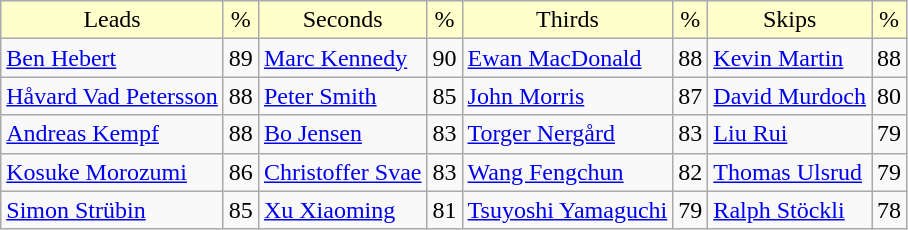<table class="wikitable">
<tr align=center bgcolor="#ffffcc">
<td>Leads</td>
<td>%</td>
<td>Seconds</td>
<td>%</td>
<td>Thirds</td>
<td>%</td>
<td>Skips</td>
<td>%</td>
</tr>
<tr>
<td> <a href='#'>Ben Hebert</a></td>
<td>89</td>
<td> <a href='#'>Marc Kennedy</a></td>
<td>90</td>
<td> <a href='#'>Ewan MacDonald</a></td>
<td>88</td>
<td> <a href='#'>Kevin Martin</a></td>
<td>88</td>
</tr>
<tr>
<td> <a href='#'>Håvard Vad Petersson</a></td>
<td>88</td>
<td> <a href='#'>Peter Smith</a></td>
<td>85</td>
<td> <a href='#'>John Morris</a></td>
<td>87</td>
<td> <a href='#'>David Murdoch</a></td>
<td>80</td>
</tr>
<tr>
<td> <a href='#'>Andreas Kempf</a></td>
<td>88</td>
<td> <a href='#'>Bo Jensen</a></td>
<td>83</td>
<td> <a href='#'>Torger Nergård</a></td>
<td>83</td>
<td> <a href='#'>Liu Rui</a></td>
<td>79</td>
</tr>
<tr>
<td> <a href='#'>Kosuke Morozumi</a></td>
<td>86</td>
<td> <a href='#'>Christoffer Svae</a></td>
<td>83</td>
<td> <a href='#'>Wang Fengchun</a></td>
<td>82</td>
<td> <a href='#'>Thomas Ulsrud</a></td>
<td>79</td>
</tr>
<tr>
<td> <a href='#'>Simon Strübin</a></td>
<td>85</td>
<td> <a href='#'>Xu Xiaoming</a></td>
<td>81</td>
<td> <a href='#'>Tsuyoshi Yamaguchi</a></td>
<td>79</td>
<td> <a href='#'>Ralph Stöckli</a></td>
<td>78</td>
</tr>
</table>
